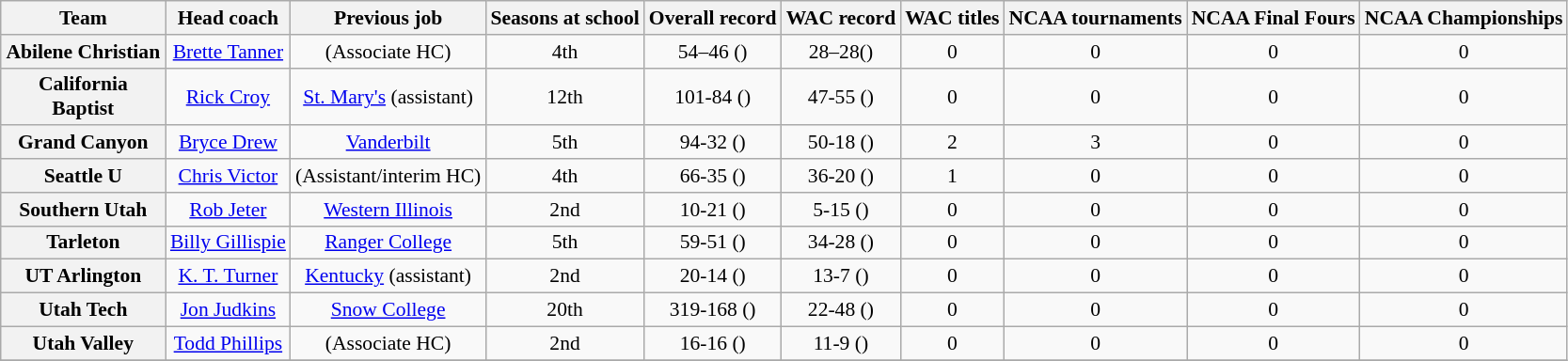<table class="wikitable sortable" style="text-align: center;font-size:90%;">
<tr>
<th width="110">Team</th>
<th>Head coach</th>
<th>Previous job</th>
<th>Seasons at school</th>
<th>Overall record</th>
<th>WAC record</th>
<th>WAC titles</th>
<th>NCAA tournaments</th>
<th>NCAA Final Fours</th>
<th>NCAA Championships</th>
</tr>
<tr>
<th style=>Abilene Christian</th>
<td><a href='#'>Brette Tanner</a></td>
<td>(Associate HC)</td>
<td>4th</td>
<td>54–46 ()</td>
<td>28–28()</td>
<td>0</td>
<td>0</td>
<td>0</td>
<td>0</td>
</tr>
<tr>
<th style=>California Baptist</th>
<td><a href='#'>Rick Croy</a></td>
<td><a href='#'>St. Mary's</a> (assistant)</td>
<td>12th</td>
<td>101-84 ()</td>
<td>47-55 ()</td>
<td>0</td>
<td>0</td>
<td>0</td>
<td>0</td>
</tr>
<tr>
<th style=>Grand Canyon</th>
<td><a href='#'>Bryce Drew</a></td>
<td><a href='#'>Vanderbilt</a></td>
<td>5th</td>
<td>94-32 ()</td>
<td>50-18 ()</td>
<td>2</td>
<td>3</td>
<td>0</td>
<td>0</td>
</tr>
<tr>
<th style=>Seattle U</th>
<td><a href='#'>Chris Victor</a></td>
<td>(Assistant/interim HC)</td>
<td>4th</td>
<td>66-35 ()</td>
<td>36-20 ()</td>
<td>1</td>
<td>0</td>
<td>0</td>
<td>0</td>
</tr>
<tr>
<th style=>Southern Utah</th>
<td><a href='#'>Rob Jeter</a></td>
<td><a href='#'>Western Illinois</a></td>
<td>2nd</td>
<td>10-21 ()</td>
<td>5-15 ()</td>
<td>0</td>
<td>0</td>
<td>0</td>
<td>0</td>
</tr>
<tr>
<th style=>Tarleton</th>
<td><a href='#'>Billy Gillispie</a></td>
<td><a href='#'>Ranger College</a></td>
<td>5th</td>
<td>59-51 ()</td>
<td>34-28 ()</td>
<td>0</td>
<td>0</td>
<td>0</td>
<td>0</td>
</tr>
<tr>
<th style=>UT Arlington</th>
<td><a href='#'>K. T. Turner</a></td>
<td><a href='#'>Kentucky</a> (assistant)</td>
<td>2nd</td>
<td>20-14 ()</td>
<td>13-7 ()</td>
<td>0</td>
<td>0</td>
<td>0</td>
<td>0</td>
</tr>
<tr>
<th style=>Utah Tech</th>
<td><a href='#'>Jon Judkins</a></td>
<td><a href='#'>Snow College</a></td>
<td>20th</td>
<td>319-168 ()</td>
<td>22-48 ()</td>
<td>0</td>
<td>0</td>
<td>0</td>
<td>0</td>
</tr>
<tr>
<th style=>Utah Valley</th>
<td><a href='#'>Todd Phillips</a></td>
<td>(Associate HC)</td>
<td>2nd</td>
<td>16-16 ()</td>
<td>11-9 ()</td>
<td>0</td>
<td>0</td>
<td>0</td>
<td>0</td>
</tr>
<tr>
</tr>
</table>
